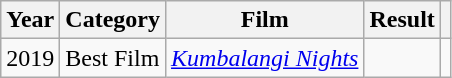<table class="wikitable sortable plainrowheaders">
<tr>
<th scope="col">Year</th>
<th scope="col">Category</th>
<th scope="col">Film</th>
<th scope="col">Result</th>
<th scope="col" class="unsortable"></th>
</tr>
<tr>
<td>2019</td>
<td>Best Film</td>
<td><em><a href='#'>Kumbalangi Nights</a></em></td>
<td></td>
<td></td>
</tr>
</table>
